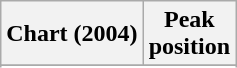<table class="wikitable sortable plainrowheaders" style="text-align:center">
<tr>
<th scope="col">Chart (2004)</th>
<th scope="col">Peak<br>position</th>
</tr>
<tr>
</tr>
<tr>
</tr>
<tr>
</tr>
<tr>
</tr>
<tr>
</tr>
<tr>
</tr>
<tr>
</tr>
<tr>
</tr>
<tr>
</tr>
<tr>
</tr>
</table>
